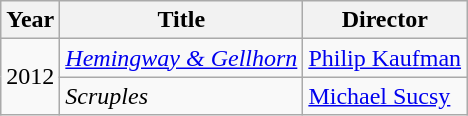<table class="wikitable">
<tr>
<th>Year</th>
<th>Title</th>
<th>Director</th>
</tr>
<tr>
<td rowspan=2>2012</td>
<td><em><a href='#'>Hemingway & Gellhorn</a></em></td>
<td><a href='#'>Philip Kaufman</a></td>
</tr>
<tr>
<td><em>Scruples</em></td>
<td><a href='#'>Michael Sucsy</a></td>
</tr>
</table>
